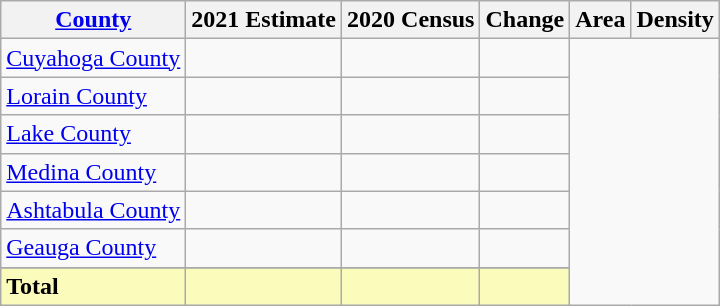<table class="wikitable sortable">
<tr>
<th><a href='#'>County</a></th>
<th>2021 Estimate</th>
<th>2020 Census</th>
<th>Change</th>
<th>Area</th>
<th>Density</th>
</tr>
<tr>
<td><a href='#'>Cuyahoga County</a></td>
<td></td>
<td></td>
<td></td>
</tr>
<tr>
<td><a href='#'>Lorain County</a></td>
<td></td>
<td></td>
<td></td>
</tr>
<tr>
<td><a href='#'>Lake County</a></td>
<td></td>
<td></td>
<td></td>
</tr>
<tr>
<td><a href='#'>Medina County</a></td>
<td></td>
<td></td>
<td></td>
</tr>
<tr>
<td><a href='#'>Ashtabula County</a></td>
<td></td>
<td></td>
<td></td>
</tr>
<tr>
<td><a href='#'>Geauga County</a></td>
<td></td>
<td></td>
<td></td>
</tr>
<tr>
</tr>
<tr class=sortbottom style="background:#fbfbbb">
<td><strong>Total</strong></td>
<td></td>
<td></td>
<td></td>
</tr>
</table>
